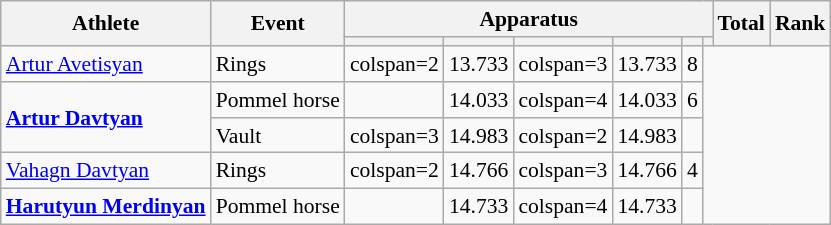<table class="wikitable" style="font-size:90%">
<tr>
<th rowspan=2>Athlete</th>
<th rowspan=2>Event</th>
<th colspan=6>Apparatus</th>
<th rowspan=2>Total</th>
<th rowspan=2>Rank</th>
</tr>
<tr style="font-size:95%">
<th></th>
<th></th>
<th></th>
<th></th>
<th></th>
<th></th>
</tr>
<tr align=center>
<td align=left><a href='#'>Artur Avetisyan</a></td>
<td align=left>Rings</td>
<td>colspan=2</td>
<td>13.733</td>
<td>colspan=3</td>
<td>13.733</td>
<td>8</td>
</tr>
<tr align=center>
<td align=left rowspan=2><strong><a href='#'>Artur Davtyan</a></strong></td>
<td align=left>Pommel horse</td>
<td></td>
<td>14.033</td>
<td>colspan=4</td>
<td>14.033</td>
<td>6</td>
</tr>
<tr align=center>
<td align=left>Vault</td>
<td>colspan=3</td>
<td>14.983</td>
<td>colspan=2</td>
<td>14.983</td>
<td></td>
</tr>
<tr align=center>
<td align=left><a href='#'>Vahagn Davtyan</a></td>
<td align=left>Rings</td>
<td>colspan=2</td>
<td>14.766</td>
<td>colspan=3</td>
<td>14.766</td>
<td>4</td>
</tr>
<tr align=center>
<td align=left><strong><a href='#'>Harutyun Merdinyan</a></strong></td>
<td align=left>Pommel horse</td>
<td></td>
<td>14.733</td>
<td>colspan=4</td>
<td>14.733</td>
<td></td>
</tr>
</table>
